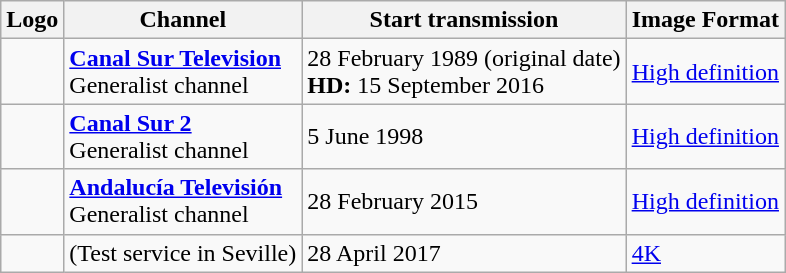<table class="wikitable">
<tr>
<th>Logo</th>
<th>Channel</th>
<th>Start transmission</th>
<th>Image Format</th>
</tr>
<tr>
<td></td>
<td><strong><a href='#'>Canal Sur Television</a></strong><br>Generalist channel</td>
<td>28 February 1989 (original date)<br><strong>HD:</strong> 15 September 2016</td>
<td><a href='#'>High definition</a></td>
</tr>
<tr>
<td></td>
<td><strong><a href='#'>Canal Sur 2</a></strong><br>Generalist channel</td>
<td>5 June 1998</td>
<td><a href='#'>High definition</a></td>
</tr>
<tr>
<td></td>
<td><strong><a href='#'>Andalucía Televisión</a></strong><br>Generalist channel</td>
<td>28 February 2015</td>
<td><a href='#'>High definition</a></td>
</tr>
<tr>
<td></td>
<td><strong></strong> (Test service in Seville)</td>
<td>28 April 2017</td>
<td><a href='#'>4K</a></td>
</tr>
</table>
